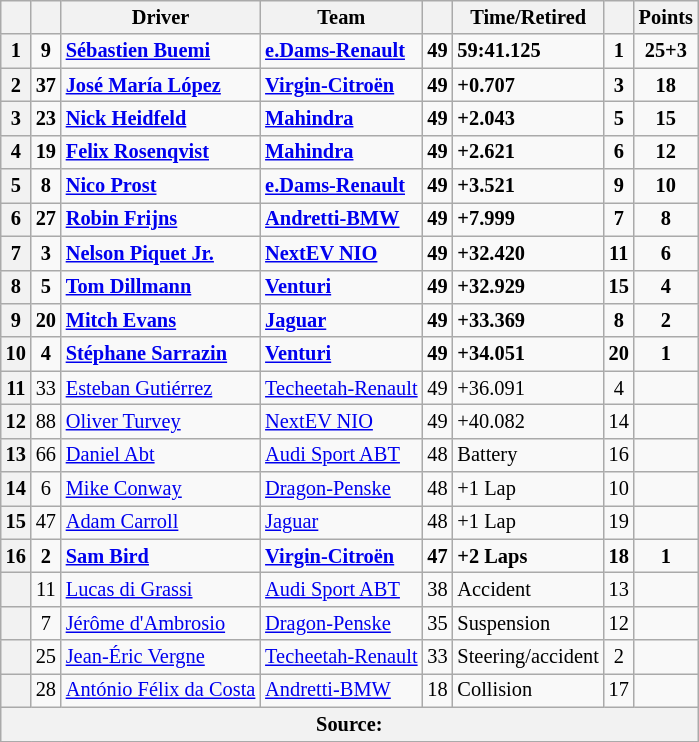<table class="wikitable sortable" style="font-size: 85%">
<tr>
<th scope="col"></th>
<th scope="col"></th>
<th scope="col">Driver</th>
<th scope="col">Team</th>
<th scope="col"></th>
<th scope="col" class="unsortable">Time/Retired</th>
<th scope="col"></th>
<th scope="col">Points</th>
</tr>
<tr style="font-weight:bold">
<th scope="row">1</th>
<td align="center">9</td>
<td data-sort-value="BUE"> <a href='#'>Sébastien Buemi</a></td>
<td><a href='#'>e.Dams-Renault</a></td>
<td align="center">49</td>
<td>59:41.125</td>
<td align="center">1</td>
<td align="center">25+3</td>
</tr>
<tr style="font-weight:bold">
<th scope="row">2</th>
<td align="center">37</td>
<td data-sort-value="LOP"> <a href='#'>José María López</a></td>
<td><a href='#'>Virgin-Citroën</a></td>
<td align="center">49</td>
<td>+0.707</td>
<td align="center">3</td>
<td align="center">18</td>
</tr>
<tr style="font-weight:bold">
<th scope="row">3</th>
<td align="center">23</td>
<td data-sort-value="HEI"> <a href='#'>Nick Heidfeld</a></td>
<td><a href='#'>Mahindra</a></td>
<td align="center">49</td>
<td>+2.043</td>
<td align="center">5</td>
<td align="center">15</td>
</tr>
<tr style="font-weight:bold">
<th scope="row">4</th>
<td align="center">19</td>
<td data-sort-value="ROS"> <a href='#'>Felix Rosenqvist</a></td>
<td><a href='#'>Mahindra</a></td>
<td align="center">49</td>
<td>+2.621</td>
<td align="center">6</td>
<td align="center">12</td>
</tr>
<tr style="font-weight:bold">
<th scope="row">5</th>
<td align="center">8</td>
<td data-sort-value="PRO"> <a href='#'>Nico Prost</a></td>
<td><a href='#'>e.Dams-Renault</a></td>
<td align="center">49</td>
<td>+3.521</td>
<td align="center">9</td>
<td align="center">10</td>
</tr>
<tr style="font-weight:bold">
<th scope="row">6</th>
<td align="center">27</td>
<td data-sort-value="FRI"> <a href='#'>Robin Frijns</a></td>
<td><a href='#'>Andretti-BMW</a></td>
<td align="center">49</td>
<td>+7.999</td>
<td align="center">7</td>
<td align="center">8</td>
</tr>
<tr style="font-weight:bold">
<th scope="row">7</th>
<td align="center">3</td>
<td data-sort-value="PIQ"> <a href='#'>Nelson Piquet Jr.</a></td>
<td><a href='#'>NextEV NIO</a></td>
<td align="center">49</td>
<td>+32.420</td>
<td align="center">11</td>
<td align="center">6</td>
</tr>
<tr style="font-weight:bold">
<th scope="row">8</th>
<td align="center">5</td>
<td data-sort-value="DIL"> <a href='#'>Tom Dillmann</a></td>
<td><a href='#'>Venturi</a></td>
<td align="center">49</td>
<td>+32.929</td>
<td align="center">15</td>
<td align="center">4</td>
</tr>
<tr style="font-weight:bold">
<th scope="row">9</th>
<td align="center">20</td>
<td data-sort-value="EVA"> <a href='#'>Mitch Evans</a></td>
<td><a href='#'>Jaguar</a></td>
<td align="center">49</td>
<td>+33.369</td>
<td align="center">8</td>
<td align="center">2</td>
</tr>
<tr style="font-weight:bold">
<th scope="row">10</th>
<td align="center">4</td>
<td data-sort-value="SAR"> <a href='#'>Stéphane Sarrazin</a></td>
<td><a href='#'>Venturi</a></td>
<td align="center">49</td>
<td>+34.051</td>
<td align="center">20</td>
<td align="center">1</td>
</tr>
<tr>
<th scope="row">11</th>
<td align="center">33</td>
<td data-sort-value="GUT"> <a href='#'>Esteban Gutiérrez</a></td>
<td><a href='#'>Techeetah-Renault</a></td>
<td align="center">49</td>
<td>+36.091</td>
<td align="center">4</td>
<td></td>
</tr>
<tr>
<th scope="row">12</th>
<td align="center">88</td>
<td data-sort-value="TUR"> <a href='#'>Oliver Turvey</a></td>
<td><a href='#'>NextEV NIO</a></td>
<td align="center">49</td>
<td>+40.082</td>
<td align="center">14</td>
<td></td>
</tr>
<tr>
<th scope="row">13</th>
<td align="center">66</td>
<td data-sort-value="ABT"> <a href='#'>Daniel Abt</a></td>
<td><a href='#'>Audi Sport ABT</a></td>
<td align="center">48</td>
<td>Battery</td>
<td align="center">16</td>
<td></td>
</tr>
<tr>
<th scope="row">14</th>
<td align="center">6</td>
<td data-sort-value="CON"> <a href='#'>Mike Conway</a></td>
<td><a href='#'>Dragon-Penske</a></td>
<td align="center">48</td>
<td>+1 Lap</td>
<td align="center">10</td>
<td></td>
</tr>
<tr>
<th scope="row">15</th>
<td align="center">47</td>
<td data-sort-value="CAR"> <a href='#'>Adam Carroll</a></td>
<td><a href='#'>Jaguar</a></td>
<td align="center">48</td>
<td>+1 Lap</td>
<td align="center">19</td>
<td></td>
</tr>
<tr style="font-weight:bold">
<th scope="row">16</th>
<td align="center">2</td>
<td data-sort-value="BIR"> <a href='#'>Sam Bird</a></td>
<td><a href='#'>Virgin-Citroën</a></td>
<td align="center">47</td>
<td>+2 Laps</td>
<td align="center">18</td>
<td align="center">1</td>
</tr>
<tr>
<th scope="row" data-sort-value="17"></th>
<td align="center">11</td>
<td data-sort-value="DIG"> <a href='#'>Lucas di Grassi</a></td>
<td><a href='#'>Audi Sport ABT</a></td>
<td align="center">38</td>
<td>Accident</td>
<td align="center">13</td>
<td></td>
</tr>
<tr>
<th scope="row" data-sort-value="18"></th>
<td align="center">7</td>
<td data-sort-value="DAM"> <a href='#'>Jérôme d'Ambrosio</a></td>
<td><a href='#'>Dragon-Penske</a></td>
<td align="center">35</td>
<td>Suspension</td>
<td align="center">12</td>
<td></td>
</tr>
<tr>
<th scope="row" data-sort-value="19"></th>
<td align="center">25</td>
<td data-sort-value="VER"> <a href='#'>Jean-Éric Vergne</a></td>
<td><a href='#'>Techeetah-Renault</a></td>
<td align="center">33</td>
<td>Steering/accident</td>
<td align="center">2</td>
<td></td>
</tr>
<tr>
<th scope="row" data-sort-value="20"></th>
<td align="center">28</td>
<td data-sort-value="FDC"> <a href='#'>António Félix da Costa</a></td>
<td><a href='#'>Andretti-BMW</a></td>
<td align="center">18</td>
<td>Collision</td>
<td align="center">17</td>
<td></td>
</tr>
<tr>
<th colspan="8">Source:</th>
</tr>
<tr>
</tr>
</table>
